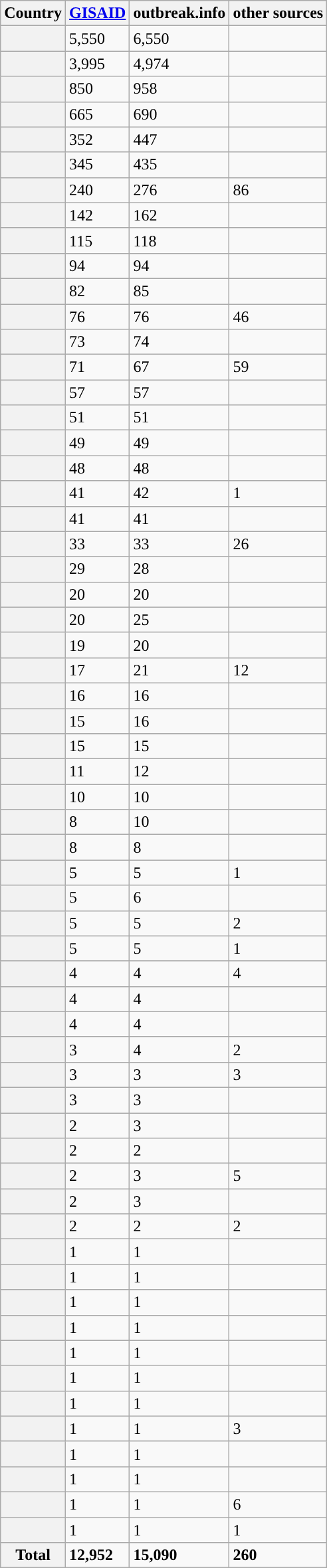<table class="wikitable sortable plainrowheaders">
<tr>
<th>Country</th>
<th><a href='#'>GISAID</a></th>
<th>outbreak.info</th>
<th>other sources</th>
</tr>
<tr>
<th scope="row"></th>
<td>5,550</td>
<td>6,550</td>
<td></td>
</tr>
<tr>
<th scope="row"></th>
<td>3,995</td>
<td>4,974</td>
<td></td>
</tr>
<tr>
<th scope="row"></th>
<td>850</td>
<td>958</td>
<td></td>
</tr>
<tr>
<th scope="row"></th>
<td>665</td>
<td>690</td>
<td></td>
</tr>
<tr>
<th scope="row"></th>
<td>352</td>
<td>447</td>
<td></td>
</tr>
<tr>
<th scope="row"></th>
<td>345</td>
<td>435</td>
<td></td>
</tr>
<tr>
<th scope="row"></th>
<td>240</td>
<td>276</td>
<td>86</td>
</tr>
<tr>
<th scope="row"></th>
<td>142</td>
<td>162</td>
<td></td>
</tr>
<tr>
<th scope="row"></th>
<td>115</td>
<td>118</td>
<td></td>
</tr>
<tr>
<th scope="row"></th>
<td>94</td>
<td>94</td>
<td></td>
</tr>
<tr>
<th scope="row"></th>
<td>82</td>
<td>85</td>
<td></td>
</tr>
<tr>
<th scope="row"></th>
<td>76</td>
<td>76</td>
<td>46</td>
</tr>
<tr>
<th scope="row"></th>
<td>73</td>
<td>74</td>
<td></td>
</tr>
<tr>
<th scope="row"></th>
<td>71</td>
<td>67</td>
<td>59</td>
</tr>
<tr>
<th scope="row"></th>
<td>57</td>
<td>57</td>
<td></td>
</tr>
<tr>
<th scope="row"></th>
<td>51</td>
<td>51</td>
<td></td>
</tr>
<tr>
<th scope="row"></th>
<td>49</td>
<td>49</td>
<td></td>
</tr>
<tr>
<th scope="row"></th>
<td>48</td>
<td>48</td>
<td></td>
</tr>
<tr>
<th scope="row"></th>
<td>41</td>
<td>42</td>
<td>1</td>
</tr>
<tr>
<th scope="row"></th>
<td>41</td>
<td>41</td>
<td></td>
</tr>
<tr>
<th scope="row"></th>
<td>33</td>
<td>33</td>
<td>26</td>
</tr>
<tr>
<th scope="row"></th>
<td>29</td>
<td>28</td>
<td></td>
</tr>
<tr>
<th scope="row"></th>
<td>20</td>
<td>20</td>
<td></td>
</tr>
<tr>
<th scope="row"></th>
<td>20</td>
<td>25</td>
<td></td>
</tr>
<tr>
<th scope="row"></th>
<td>19</td>
<td>20</td>
<td></td>
</tr>
<tr>
<th scope="row"></th>
<td>17</td>
<td>21</td>
<td>12</td>
</tr>
<tr>
<th scope="row"></th>
<td>16</td>
<td>16</td>
<td></td>
</tr>
<tr>
<th scope="row"></th>
<td>15</td>
<td>16</td>
<td></td>
</tr>
<tr>
<th scope="row"></th>
<td>15</td>
<td>15</td>
<td></td>
</tr>
<tr>
<th scope="row"></th>
<td>11</td>
<td>12</td>
<td></td>
</tr>
<tr>
<th scope="row"></th>
<td>10</td>
<td>10</td>
<td></td>
</tr>
<tr>
<th scope="row"></th>
<td>8</td>
<td>10</td>
<td></td>
</tr>
<tr>
<th scope="row"></th>
<td>8</td>
<td>8</td>
<td></td>
</tr>
<tr>
<th scope="row"></th>
<td>5</td>
<td>5</td>
<td>1</td>
</tr>
<tr>
<th scope="row"></th>
<td>5</td>
<td>6</td>
<td></td>
</tr>
<tr>
<th scope="row"></th>
<td>5</td>
<td>5</td>
<td>2</td>
</tr>
<tr>
<th scope="row"></th>
<td>5</td>
<td>5</td>
<td>1</td>
</tr>
<tr>
<th scope="row"></th>
<td>4</td>
<td>4</td>
<td style="text-align:left">4</td>
</tr>
<tr>
<th scope="row"></th>
<td>4</td>
<td>4</td>
<td></td>
</tr>
<tr>
<th scope="row"></th>
<td>4</td>
<td>4</td>
<td></td>
</tr>
<tr>
<th scope="row"></th>
<td>3</td>
<td>4</td>
<td style="text-align:left">2</td>
</tr>
<tr>
<th scope="row"></th>
<td>3</td>
<td>3</td>
<td>3</td>
</tr>
<tr>
<th scope="row"></th>
<td>3</td>
<td>3</td>
<td></td>
</tr>
<tr>
<th scope="row"></th>
<td>2</td>
<td>3</td>
<td></td>
</tr>
<tr>
<th scope="row"></th>
<td>2</td>
<td>2</td>
<td></td>
</tr>
<tr>
<th scope="row"></th>
<td>2</td>
<td>3</td>
<td>5</td>
</tr>
<tr>
<th scope="row"></th>
<td>2</td>
<td>3</td>
<td></td>
</tr>
<tr>
<th scope="row"></th>
<td>2</td>
<td>2</td>
<td>2</td>
</tr>
<tr>
<th scope="row"></th>
<td>1</td>
<td>1</td>
<td></td>
</tr>
<tr>
<th scope="row"></th>
<td>1</td>
<td>1</td>
<td></td>
</tr>
<tr>
<th scope="row"></th>
<td>1</td>
<td>1</td>
<td></td>
</tr>
<tr>
<th scope="row"></th>
<td>1</td>
<td>1</td>
<td></td>
</tr>
<tr>
<th scope="row"></th>
<td>1</td>
<td>1</td>
<td></td>
</tr>
<tr>
<th scope="row"></th>
<td>1</td>
<td>1</td>
<td></td>
</tr>
<tr>
<th scope="row"></th>
<td>1</td>
<td>1</td>
<td></td>
</tr>
<tr>
<th scope="row"></th>
<td>1</td>
<td>1</td>
<td>3</td>
</tr>
<tr>
<th scope="row"></th>
<td>1</td>
<td>1</td>
<td></td>
</tr>
<tr>
<th scope="row"></th>
<td>1</td>
<td>1</td>
<td></td>
</tr>
<tr>
<th scope="row"></th>
<td>1</td>
<td>1</td>
<td>6</td>
</tr>
<tr>
<th scope="row"></th>
<td>1</td>
<td>1</td>
<td>1</td>
</tr>
<tr class="sortbottom">
<th scope="row"><strong>Total</strong></th>
<td><strong>12,952</strong></td>
<td><strong>15,090</strong></td>
<td><strong>260</strong></td>
</tr>
</table>
